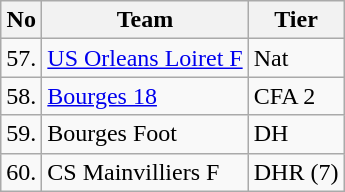<table class="wikitable" style="text-align: left">
<tr>
<th>No</th>
<th>Team</th>
<th>Tier</th>
</tr>
<tr>
<td>57.</td>
<td><a href='#'>US Orleans Loiret F</a></td>
<td>Nat</td>
</tr>
<tr>
<td>58.</td>
<td><a href='#'>Bourges 18</a></td>
<td>CFA 2</td>
</tr>
<tr>
<td>59.</td>
<td>Bourges Foot</td>
<td>DH</td>
</tr>
<tr>
<td>60.</td>
<td>CS Mainvilliers F</td>
<td>DHR (7)</td>
</tr>
</table>
